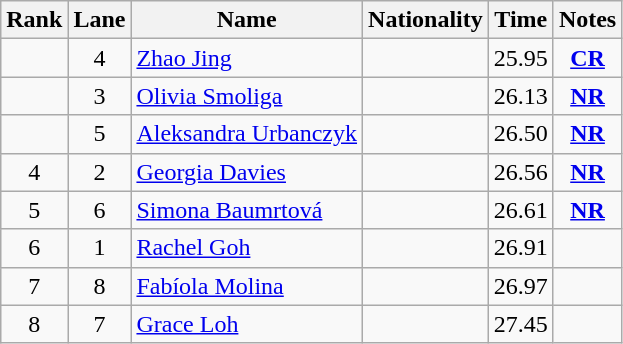<table class="wikitable sortable" style="text-align:center">
<tr>
<th>Rank</th>
<th>Lane</th>
<th>Name</th>
<th>Nationality</th>
<th>Time</th>
<th>Notes</th>
</tr>
<tr>
<td></td>
<td>4</td>
<td align=left><a href='#'>Zhao Jing</a></td>
<td align=left></td>
<td>25.95</td>
<td><strong><a href='#'>CR</a></strong></td>
</tr>
<tr>
<td></td>
<td>3</td>
<td align=left><a href='#'>Olivia Smoliga</a></td>
<td align=left></td>
<td>26.13</td>
<td><strong><a href='#'>NR</a></strong></td>
</tr>
<tr>
<td></td>
<td>5</td>
<td align=left><a href='#'>Aleksandra Urbanczyk</a></td>
<td align=left></td>
<td>26.50</td>
<td><strong><a href='#'>NR</a></strong></td>
</tr>
<tr>
<td>4</td>
<td>2</td>
<td align=left><a href='#'>Georgia Davies</a></td>
<td align=left></td>
<td>26.56</td>
<td><strong><a href='#'>NR</a></strong></td>
</tr>
<tr>
<td>5</td>
<td>6</td>
<td align=left><a href='#'>Simona Baumrtová</a></td>
<td align=left></td>
<td>26.61</td>
<td><strong><a href='#'>NR</a></strong></td>
</tr>
<tr>
<td>6</td>
<td>1</td>
<td align=left><a href='#'>Rachel Goh</a></td>
<td align=left></td>
<td>26.91</td>
<td></td>
</tr>
<tr>
<td>7</td>
<td>8</td>
<td align=left><a href='#'>Fabíola Molina</a></td>
<td align=left></td>
<td>26.97</td>
<td></td>
</tr>
<tr>
<td>8</td>
<td>7</td>
<td align=left><a href='#'>Grace Loh</a></td>
<td align=left></td>
<td>27.45</td>
<td></td>
</tr>
</table>
